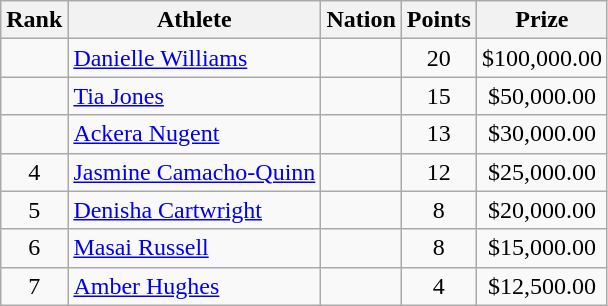<table class="wikitable mw-datatable sortable" style="text-align:center;">
<tr>
<th scope="col" style="width: 10px;">Rank</th>
<th scope="col">Athlete</th>
<th scope="col">Nation</th>
<th scope="col">Points</th>
<th scope="col">Prize</th>
</tr>
<tr>
<td></td>
<td align=left><a href='#'>Danielle Williams</a> </td>
<td align=left></td>
<td>20</td>
<td>$100,000.00</td>
</tr>
<tr>
<td></td>
<td align=left><a href='#'>Tia Jones</a> </td>
<td align=left></td>
<td>15</td>
<td>$50,000.00</td>
</tr>
<tr>
<td></td>
<td align=left><a href='#'>Ackera Nugent</a> </td>
<td align=left></td>
<td>13</td>
<td>$30,000.00</td>
</tr>
<tr>
<td>4</td>
<td align=left><a href='#'>Jasmine Camacho-Quinn</a> </td>
<td align=left></td>
<td>12</td>
<td>$25,000.00</td>
</tr>
<tr>
<td>5</td>
<td align=left><a href='#'>Denisha Cartwright</a> </td>
<td align=left></td>
<td>8</td>
<td>$20,000.00</td>
</tr>
<tr>
<td>6</td>
<td align=left><a href='#'>Masai Russell</a> </td>
<td align=left></td>
<td>8</td>
<td>$15,000.00</td>
</tr>
<tr>
<td>7</td>
<td align=left><a href='#'>Amber Hughes</a> </td>
<td align=left></td>
<td>4</td>
<td>$12,500.00</td>
</tr>
</table>
